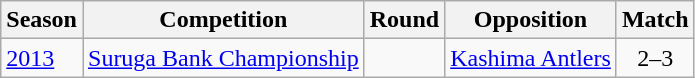<table class="wikitable sortable">
<tr>
<th>Season</th>
<th>Competition</th>
<th>Round</th>
<th>Opposition</th>
<th>Match</th>
</tr>
<tr>
<td><a href='#'>2013</a></td>
<td><a href='#'>Suruga Bank Championship</a></td>
<td></td>
<td> <a href='#'>Kashima Antlers</a></td>
<td align=center>2–3</td>
</tr>
</table>
